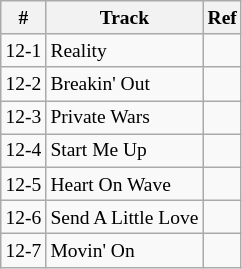<table class="wikitable" style="font-size: small;">
<tr>
<th>#</th>
<th>Track</th>
<th>Ref</th>
</tr>
<tr>
<td>12-1</td>
<td>Reality </td>
<td></td>
</tr>
<tr>
<td>12-2</td>
<td>Breakin' Out </td>
<td></td>
</tr>
<tr>
<td>12-3</td>
<td>Private Wars </td>
<td></td>
</tr>
<tr>
<td>12-4</td>
<td>Start Me Up </td>
<td></td>
</tr>
<tr>
<td>12-5</td>
<td>Heart On Wave </td>
<td></td>
</tr>
<tr>
<td>12-6</td>
<td>Send A Little Love </td>
<td></td>
</tr>
<tr>
<td>12-7</td>
<td>Movin' On </td>
<td></td>
</tr>
</table>
